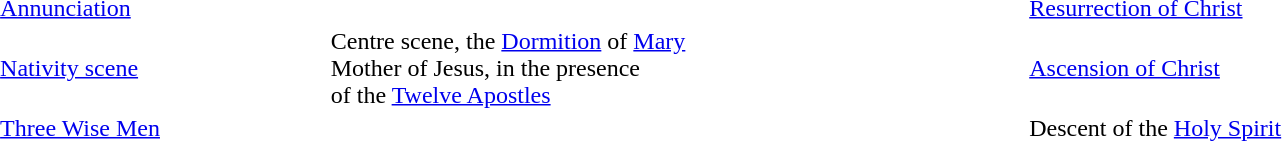<table width="80%" align="center">
<tr>
<td><br> <a href='#'>Annunciation</a></td>
<td> </td>
<td rowspan=3><br> Centre scene, the <a href='#'>Dormition</a> of <a href='#'>Mary</a><br>Mother of Jesus, in the presence<br>of the <a href='#'>Twelve Apostles</a></td>
<td> </td>
<td> <br> <a href='#'>Resurrection of Christ</a></td>
</tr>
<tr>
<td><br> <a href='#'>Nativity scene</a></td>
<td></td>
<td></td>
<td> <br> <a href='#'>Ascension of Christ</a></td>
</tr>
<tr>
<td><br> <a href='#'>Three Wise Men</a></td>
<td></td>
<td></td>
<td> <br> Descent of the <a href='#'>Holy Spirit</a></td>
</tr>
<tr>
</tr>
</table>
